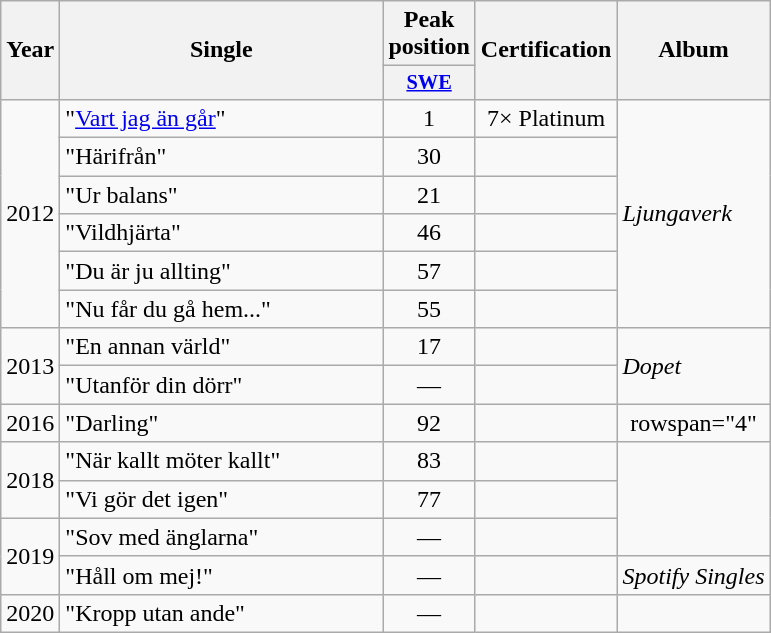<table class="wikitable plainrowheaders" style="text-align:center;">
<tr>
<th scope="col" rowspan="2">Year</th>
<th scope="col" rowspan="2" style="width:13em;">Single</th>
<th scope="col">Peak position</th>
<th scope="col" rowspan="2">Certification</th>
<th scope="col" rowspan="2">Album</th>
</tr>
<tr>
<th scope="col" style="width:3em;font-size:85%;"><a href='#'>SWE</a><br></th>
</tr>
<tr>
<td rowspan="6">2012</td>
<td style="text-align:left;">"<a href='#'>Vart jag än går</a>"</td>
<td>1</td>
<td>7× Platinum</td>
<td style="text-align:left;" rowspan="6"><em>Ljungaverk</em></td>
</tr>
<tr>
<td style="text-align:left;">"Härifrån"</td>
<td>30</td>
<td></td>
</tr>
<tr>
<td style="text-align:left;">"Ur balans"</td>
<td>21</td>
<td></td>
</tr>
<tr>
<td style="text-align:left;">"Vildhjärta"</td>
<td>46</td>
<td></td>
</tr>
<tr>
<td style="text-align:left;">"Du är ju allting"</td>
<td>57</td>
<td></td>
</tr>
<tr>
<td style="text-align:left;">"Nu får du gå hem..."</td>
<td>55</td>
<td></td>
</tr>
<tr>
<td rowspan="2">2013</td>
<td style="text-align:left;">"En annan värld"</td>
<td>17</td>
<td></td>
<td style="text-align:left;" rowspan="2"><em>Dopet</em></td>
</tr>
<tr>
<td style="text-align:left;">"Utanför din dörr"</td>
<td>—</td>
<td></td>
</tr>
<tr>
<td>2016</td>
<td style="text-align:left;">"Darling"</td>
<td>92</td>
<td></td>
<td>rowspan="4" </td>
</tr>
<tr>
<td rowspan="2">2018</td>
<td style="text-align:left;">"När kallt möter kallt"</td>
<td>83</td>
<td></td>
</tr>
<tr>
<td style="text-align:left;">"Vi gör det igen"</td>
<td>77<br></td>
<td></td>
</tr>
<tr>
<td rowspan="2">2019</td>
<td style="text-align:left;">"Sov med änglarna"</td>
<td>—</td>
<td></td>
</tr>
<tr>
<td style="text-align:left;">"Håll om mej!"<br></td>
<td>—</td>
<td></td>
<td style="text-align:left;"><em>Spotify Singles</em></td>
</tr>
<tr>
<td>2020</td>
<td style="text-align:left;">"Kropp utan ande"</td>
<td>—</td>
<td></td>
<td></td>
</tr>
</table>
